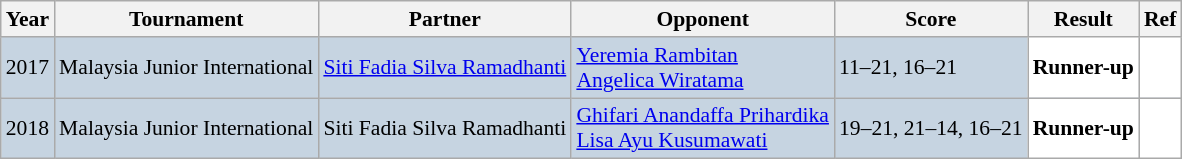<table class="sortable wikitable" style="font-size: 90%;">
<tr>
<th>Year</th>
<th>Tournament</th>
<th>Partner</th>
<th>Opponent</th>
<th>Score</th>
<th>Result</th>
<th>Ref</th>
</tr>
<tr style="background:#C6D4E1">
<td align="center">2017</td>
<td align="left">Malaysia Junior International</td>
<td align="left"> <a href='#'>Siti Fadia Silva Ramadhanti</a></td>
<td align="left"> <a href='#'>Yeremia Rambitan</a><br> <a href='#'>Angelica Wiratama</a></td>
<td align="left">11–21, 16–21</td>
<td style="text-align:left; background:white"> <strong>Runner-up</strong></td>
<td style="text-align:center; background:white"></td>
</tr>
<tr style="background:#C6D4E1">
<td align="center">2018</td>
<td align="left">Malaysia Junior International</td>
<td align="left"> Siti Fadia Silva Ramadhanti</td>
<td align="left"> <a href='#'>Ghifari Anandaffa Prihardika</a><br> <a href='#'>Lisa Ayu Kusumawati</a></td>
<td align="left">19–21, 21–14, 16–21</td>
<td style="text-align:left; background:white"> <strong>Runner-up</strong></td>
<td style="text-align:center; background:white"></td>
</tr>
</table>
